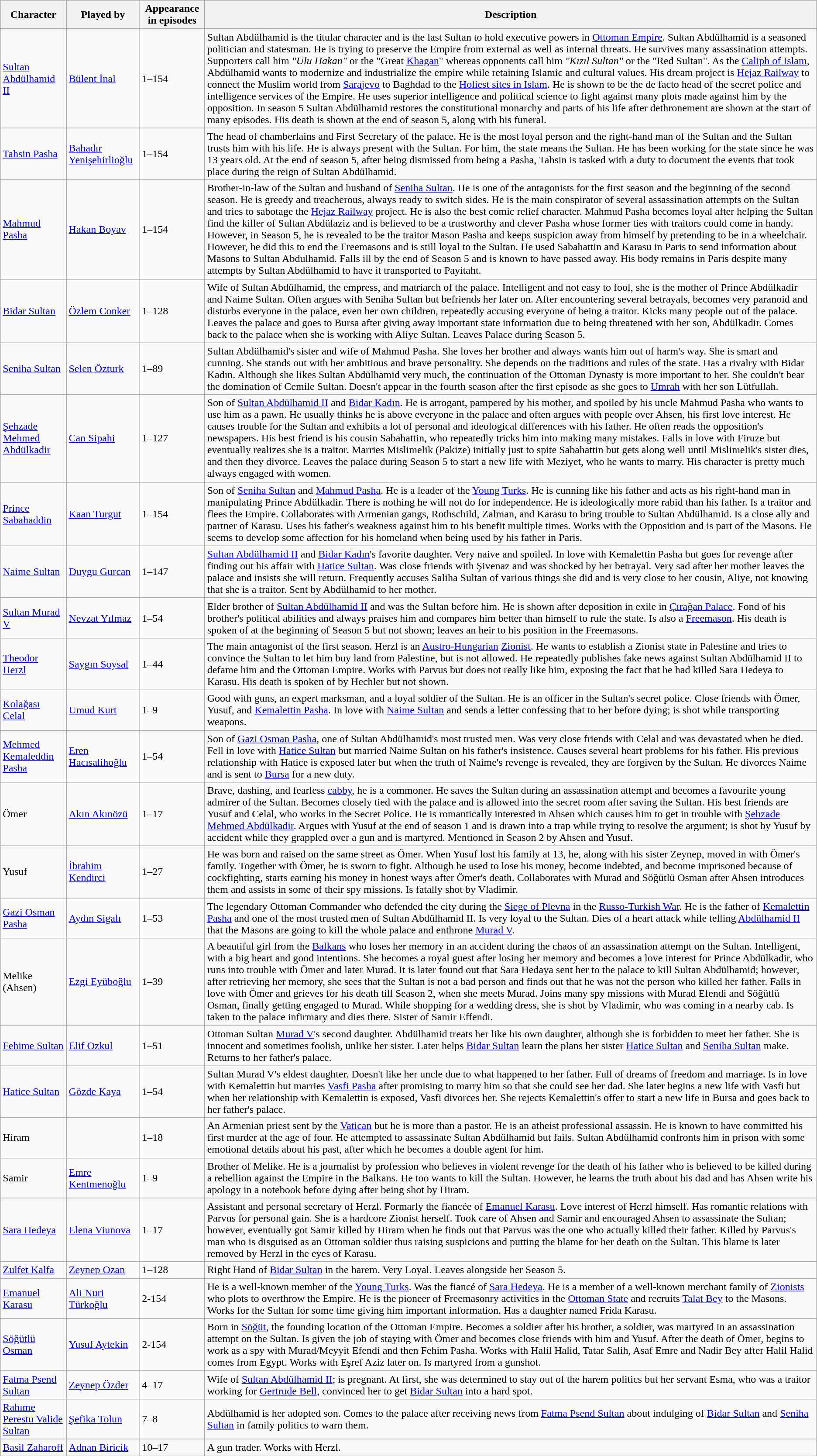<table class="wikitable">
<tr>
<th>Character</th>
<th>Played by</th>
<th>Appearance in episodes</th>
<th>Description</th>
</tr>
<tr>
<td><a href='#'>Sultan Abdülhamid II</a></td>
<td><a href='#'>Bülent İnal</a></td>
<td>1–154</td>
<td>Sultan Abdülhamid is the titular character and is the last Sultan to hold executive powers in <a href='#'>Ottoman Empire</a>. Sultan Abdülhamid is a seasoned politician and statesman. He is trying to preserve the Empire from external as well as internal threats. He survives many assassination attempts. Supporters call him <em>"Ulu Hakan"</em> or the "Great <a href='#'>Khagan</a>" whereas opponents call him <em>"Kızıl Sultan"</em> or the "Red Sultan". As the <a href='#'>Caliph of Islam</a>, Abdülhamid wants to modernize and industrialize the empire while retaining Islamic and cultural values. His dream project is <a href='#'>Hejaz Railway</a> to connect the Muslim world from <a href='#'>Sarajevo</a> to Baghdad to the <a href='#'>Holiest sites in Islam</a>. He is shown to be the de facto head of the secret police and intelligence services of the Empire. He uses superior intelligence and political science to fight against many plots made against him by the opposition. In season 5 Sultan Abdülhamid restores the constitutional monarchy and parts of his life after dethronement are shown at the start of many episodes. His death is shown at the end of season 5, along with his funeral.</td>
</tr>
<tr>
<td><a href='#'>Tahsin Pasha</a></td>
<td><a href='#'>Bahadır Yenişehirlioğlu</a></td>
<td>1–154</td>
<td>The head of chamberlains and First Secretary of the palace. He is the most loyal person and the right-hand man of the Sultan and the Sultan trusts him with his life. He is always present with the Sultan. For him, the state means the Sultan. He has been working for the state since he was 13 years old. At the end of season 5, after being dismissed from being a Pasha, Tahsin is tasked with a duty to document the events that took place during the reign of Sultan Abdülhamid.</td>
</tr>
<tr>
<td><a href='#'>Mahmud Pasha</a></td>
<td><a href='#'>Hakan Boyav</a></td>
<td>1–154</td>
<td>Brother-in-law of the Sultan and husband of <a href='#'>Seniha Sultan</a>. He is one of the antagonists for the first season and the beginning of the second season. He is greedy and treacherous, always ready to switch sides. He is the main conspirator of several assassination attempts on the Sultan and tries to sabotage the <a href='#'>Hejaz Railway</a> project. He is also the best comic relief character. Mahmud Pasha becomes loyal after helping the Sultan find the killer of Sultan Abdülaziz and is believed to be a trustworthy and clever Pasha whose former ties with traitors could come in handy. However, in Season 5, he is revealed to be the traitor Mason Pasha and keeps suspicion away from himself by pretending to be in a wheelchair. However, he did this to end the Freemasons and is still loyal to the Sultan. He used Sabahattin and Karasu in Paris to send information about Masons to Sultan Abdulhamid. Falls ill by the end of Season 5 and is known to have passed away. His body remains in Paris despite many attempts by Sultan Abdülhamid to have it transported to Payitaht.</td>
</tr>
<tr>
<td><a href='#'>Bidar Sultan</a></td>
<td><a href='#'>Özlem Conker</a></td>
<td>1–128</td>
<td>Wife of Sultan Abdülhamid, the empress, and matriarch of the palace. Intelligent and not easy to fool, she is the mother of Prince Abdülkadir and Naime Sultan. Often argues with Seniha Sultan but befriends her later on. After encountering several betrayals, becomes very paranoid and disturbs everyone in the palace, even her own children, repeatedly accusing everyone of being a traitor. Kicks many people out of the palace. Leaves the palace and goes to Bursa after giving away important state information due to being threatened with her son, Abdülkadir. Comes back to the palace when she is working with Aliye Sultan. Leaves Palace during Season 5.</td>
</tr>
<tr>
<td><a href='#'>Seniha Sultan</a></td>
<td><a href='#'>Selen Özturk</a></td>
<td>1–89</td>
<td>Sultan Abdülhamid's sister and wife of Mahmud Pasha. She loves her brother and always wants him out of harm's way. She is smart and cunning. She stands out with her ambitious and brave personality. She depends on the traditions and rules of the state. Has a rivalry with Bidar Kadın. Although she likes Sultan Abdülhamid very much, the continuation of the Ottoman Dynasty is more important to her. She couldn't bear the domination of Cemile Sultan. Doesn't appear in the fourth season after the first episode as she goes to <a href='#'>Umrah</a> with her son Lütfullah.</td>
</tr>
<tr>
<td><a href='#'>Şehzade Mehmed Abdülkadir</a></td>
<td><a href='#'>Can Sipahi</a></td>
<td>1–127</td>
<td>Son of <a href='#'>Sultan Abdülhamid II</a> and <a href='#'>Bidar Kadın</a>. He is arrogant, pampered by his mother, and spoiled by his uncle Mahmud Pasha who wants to use him as a pawn. He usually thinks he is above everyone in the palace and often argues with people over Ahsen, his first love interest. He causes trouble for the Sultan and exhibits a lot of personal and ideological differences with his father. He often reads the opposition's newspapers. His best friend is his cousin Sabahattin, who repeatedly tricks him into making many mistakes. Falls in love with Firuze but eventually realizes she is a traitor. Marries Mislimelik (Pakize) initially just to spite Sabahattin but gets along well until Mislimelik's sister dies, and then they divorce. Leaves the palace during Season 5 to start a new life with Meziyet, who he wants to marry. His character is pretty much always engaged with women.</td>
</tr>
<tr>
<td><a href='#'>Prince Sabahaddin</a></td>
<td><a href='#'>Kaan Turgut</a></td>
<td>1–154</td>
<td>Son of <a href='#'>Seniha Sultan</a> and <a href='#'>Mahmud Pasha</a>. He is a leader of the <a href='#'>Young Turks</a>. He is cunning like his father and acts as his right-hand man in manipulating Prince Abdülkadir. There is nothing he will not do for independence. He is ideologically more rabid than his father. Is a traitor and flees the Empire. Collaborates with Armenian gangs, Rothschild, Zalman, and Karasu to bring trouble to Sultan Abdülhamid. Is a close ally and partner of Karasu. Uses his father's weakness against him to his benefit multiple times. Works with the Opposition and is part of the Masons. He seems to develop some affection for his homeland when being used by his father in Paris.</td>
</tr>
<tr>
<td><a href='#'>Naime Sultan</a></td>
<td><a href='#'>Duygu Gurcan</a></td>
<td>1–147</td>
<td><a href='#'>Sultan Abdülhamid II</a> and <a href='#'>Bidar Kadın</a>'s favorite daughter. Very naive and spoiled. In love with Kemalettin Pasha but goes for revenge after finding out his affair with <a href='#'>Hatice Sultan</a>. Was close friends with Şivenaz and was shocked by her betrayal. Very sad after her mother leaves the palace and insists she will return. Frequently accuses Saliha Sultan of various things she did and is very close to her cousin, Aliye, not knowing that she is a traitor. Sent by Abdülhamid to her mother.</td>
</tr>
<tr>
<td><a href='#'>Sultan Murad V</a></td>
<td><a href='#'>Nevzat Yılmaz</a></td>
<td>1–54</td>
<td>Elder brother of <a href='#'>Sultan Abdülhamid II</a> and was the Sultan before him. He is shown after deposition in exile in <a href='#'>Çırağan Palace</a>. Fond of his brother's political abilities and always praises him and compares him better than himself to rule the state. Is also a <a href='#'>Freemason</a>. His death is spoken of at the beginning of Season 5 but not shown; leaves an heir to his position in the Freemasons.</td>
</tr>
<tr>
<td><a href='#'>Theodor Herzl</a></td>
<td><a href='#'>Saygın Soysal</a></td>
<td>1–44</td>
<td>The main antagonist of the first season. Herzl is an <a href='#'>Austro-Hungarian</a> <a href='#'>Zionist</a>. He wants to establish a Zionist state in Palestine and tries to convince the Sultan to let him buy land from Palestine, but is not allowed. He repeatedly publishes fake news against Sultan Abdülhamid II to defame him and the Ottoman Empire. Works with Parvus but does not really like him, exposing the fact that he had killed Sara Hedeya to Karasu. His death is spoken of by Hechler but not shown.</td>
</tr>
<tr>
<td><a href='#'>Kolağası Celal</a></td>
<td><a href='#'>Umud Kurt</a></td>
<td>1–9</td>
<td>Good with guns, an expert marksman, and a loyal soldier of the Sultan. He is an officer in the Sultan's secret police. Close friends with Ömer, Yusuf, and <a href='#'>Kemalettin Pasha</a>. In love with <a href='#'>Naime Sultan</a> and sends a letter confessing that to her before dying; is shot while transporting weapons.</td>
</tr>
<tr>
<td><a href='#'>Mehmed Kemaleddin Pasha</a></td>
<td><a href='#'>Eren Hacısalihoğlu</a></td>
<td>1–54</td>
<td>Son of <a href='#'>Gazi Osman Pasha</a>, one of Sultan Abdülhamid's most trusted men. Was very close friends with Celal and was devastated when he died. Fell in love with <a href='#'>Hatice Sultan</a> but married Naime Sultan on his father's insistence. Causes several heart problems for his father. His previous relationship with Hatice is exposed later but when the truth of Naime's revenge is revealed, they are forgiven by the Sultan. He divorces Naime and is sent to <a href='#'>Bursa</a> for a new duty.</td>
</tr>
<tr>
<td>Ömer</td>
<td><a href='#'>Akın Akınözü</a></td>
<td>1–17</td>
<td>Brave, dashing, and fearless <a href='#'>cabby</a>, he is a commoner. He saves the Sultan during an assassination attempt and becomes a favourite young admirer of the Sultan. Becomes closely tied with the palace and is allowed into the secret room after saving the Sultan. His best friends are Yusuf and Celal, who works in the Secret Police. He is romantically interested in Ahsen which causes him to get in trouble with <a href='#'>Şehzade Mehmed Abdülkadir</a>. Argues with Yusuf at the end of season 1 and is drawn into a trap while trying to resolve the argument; is shot by Yusuf by accident while they grappled over a gun and is martyred. Mentioned in Season 2 by Ahsen and Yusuf.</td>
</tr>
<tr>
<td>Yusuf</td>
<td><a href='#'>İbrahim Kendirci</a></td>
<td>1–27</td>
<td>He was born and raised on the same street as Ömer. When Yusuf lost his family at 13, he, along with his sister Zeynep, moved in with Ömer's family. Together with Ömer, he is sworn to fight. Although he used to lose his money, become indebted, and become imprisoned because of cockfighting, starts earning his money in honest ways after Ömer's death. Collaborates with Murad and Söğütlü Osman after Ahsen introduces them and assists in some of their spy missions. Is fatally shot by Vladimir.</td>
</tr>
<tr>
<td><a href='#'>Gazi Osman Pasha</a></td>
<td><a href='#'>Aydın Sigalı</a></td>
<td>1–53</td>
<td>The legendary Ottoman Commander who defended the city during the <a href='#'>Siege of Plevna</a> in the <a href='#'>Russo-Turkish War</a>. He is the father of <a href='#'>Kemalettin Pasha</a> and one of the most trusted men of Sultan Abdülhamid II. Is very loyal to the Sultan. Dies of a heart attack while telling <a href='#'>Abdülhamid II</a> that the Masons are going to kill the whole palace and enthrone <a href='#'>Murad V</a>.</td>
</tr>
<tr>
<td>Melike (Ahsen)</td>
<td><a href='#'>Ezgi Eyüboğlu</a></td>
<td>1–39</td>
<td>A beautiful girl from the <a href='#'>Balkans</a> who loses her memory in an accident during the chaos of an assassination attempt on the Sultan. Intelligent, with a big heart and good intentions. She becomes a royal guest after losing her memory and becomes a love interest for Prince Abdülkadir, who runs into trouble with Ömer and later Murad. It is later found out that Sara Hedaya sent her to the palace to kill Sultan Abdülhamid; however, after retrieving her memory, she sees that the Sultan is not a bad person and finds out that he was not the person who killed her father. Falls in love with Ömer and grieves for his death till Season 2, when she meets Murad. Joins many spy missions with Murad Efendi and Söğütlü Osman, finally getting engaged to Murad. While shopping for a wedding dress, she is shot by Vladimir, who was coming in a nearby cab. Is taken to the palace infirmary and dies there. Sister of Samir Effendi.</td>
</tr>
<tr>
<td><a href='#'>Fehime Sultan</a></td>
<td><a href='#'>Elif Ozkul</a></td>
<td>1–51</td>
<td>Ottoman Sultan <a href='#'>Murad V</a>'s second daughter. Abdülhamid treats her like his own daughter, although she is forbidden to meet her father. She is innocent and sometimes foolish, unlike her sister. Later helps <a href='#'>Bidar Sultan</a> learn the plans her sister <a href='#'>Hatice Sultan</a> and <a href='#'>Seniha Sultan</a> make. Returns to her father's palace.</td>
</tr>
<tr>
<td><a href='#'>Hatice Sultan</a></td>
<td><a href='#'>Gözde Kaya</a></td>
<td>1–54</td>
<td>Sultan Murad V's eldest daughter. Doesn't like her uncle due to what happened to her father. Full of dreams of freedom and marriage. Is in love with Kemalettin but marries <a href='#'>Vasfi Pasha</a> after promising to marry him so that she could see her dad. She later begins a new life with Vasfi but when her relationship with Kemalettin is exposed, Vasfi divorces her. She rejects Kemalettin's offer to start a new life in Bursa and goes back to her father's palace.</td>
</tr>
<tr>
<td>Hiram</td>
<td></td>
<td>1–18</td>
<td>An Armenian priest sent by the <a href='#'>Vatican</a> but he is more than a pastor. He is an atheist professional assassin. He is known to have committed his first murder at the age of four. He attempted to assassinate Sultan Abdülhamid but fails. Sultan Abdülhamid confronts him in prison with some emotional details about his past, after which he becomes a double agent for him.</td>
</tr>
<tr>
<td>Samir</td>
<td><a href='#'>Emre Kentmenoğlu</a></td>
<td>1–9</td>
<td>Brother of Melike. He is a journalist by profession who believes in violent revenge for the death of his father who is believed to be killed during a rebellion against the Empire in the Balkans. He too wants to kill the Sultan. However, he learns the truth about his dad and has Ahsen write his apology in a notebook before dying after being shot by Hiram.</td>
</tr>
<tr>
<td><a href='#'>Sara Hedeya</a></td>
<td><a href='#'>Elena Viunova</a></td>
<td>1–17</td>
<td>Assistant and personal secretary of Herzl. Formarly the fiancée of <a href='#'>Emanuel Karasu</a>. Love interest of Herzl himself. Has romantic relations with Parvus for personal gain. She is a hardcore Zionist herself. Took care of Ahsen and Samir and encouraged Ahsen to assassinate the Sultan; however, eventually got Samir killed by Hiram when he finds out that Parvus was the one who actually killed their father. Killed by Parvus's man who is disguised as an Ottoman soldier thus raising suspicions and putting the blame for her death on the Sultan. This blame is later removed by Herzl in the eyes of Karasu.</td>
</tr>
<tr>
<td><a href='#'>Zulfet Kalfa</a></td>
<td><a href='#'>Zeynep Ozan</a></td>
<td>1–128</td>
<td>Right Hand of <a href='#'>Bidar Sultan</a> in the harem. Very Loyal. Leaves alongside her Season 5.</td>
</tr>
<tr>
<td><a href='#'>Emanuel Karasu</a></td>
<td><a href='#'>Ali Nuri Türkoğlu</a></td>
<td>2-154</td>
<td>He is a well-known member of the <a href='#'>Young Turks</a>. Was the fiancé of <a href='#'>Sara Hedeya</a>. He is a member of a well-known merchant family of <a href='#'>Zionists</a> who plots to overthrow the Empire. He is the pioneer of Freemasonry activities in the <a href='#'>Ottoman State</a> and recruits <a href='#'>Talat Bey</a> to the Masons. Works for the Sultan for some time giving him important information. Has a daughter named Frida Karasu.</td>
</tr>
<tr>
<td><a href='#'>Söğütlü Osman</a></td>
<td><a href='#'>Yusuf Aytekin</a></td>
<td>2-154</td>
<td>Born in <a href='#'>Söğüt</a>, the founding location of the Ottoman Empire. Becomes a soldier after his brother, a soldier, was martyred in an assassination attempt on the Sultan. Is given the job of staying with Ömer and becomes close friends with him and Yusuf. After the death of Ömer, begins to work as a spy with Murad/Meyyit Efendi and then Fehim Pasha. Works with Halil Halid, Tatar Salih, Asaf Emre and Nadir Bey after Halil Halid comes from Egypt. Works with Eşref Aziz later on. Is martyred from a gunshot.</td>
</tr>
<tr>
<td><a href='#'>Fatma Psend Sultan</a></td>
<td><a href='#'>Zeynep Özder</a></td>
<td>4–17</td>
<td>Wife of <a href='#'>Sultan Abdülhamid II</a>; is pregnant. At first, she was determined to stay out of the harem politics but her servant Esma, who was a traitor working for <a href='#'>Gertrude Bell</a>, convinced her to get <a href='#'>Bidar Sultan</a> into a hard spot.</td>
</tr>
<tr>
<td><a href='#'>Rahıme Perestu Valide Sultan</a></td>
<td><a href='#'>Şefika Tolun</a></td>
<td>7–8</td>
<td>Abdülhamid is her adopted son. Comes to the palace after receiving news from <a href='#'>Fatma Psend Sultan</a> about indulging of <a href='#'>Bidar Sultan</a> and <a href='#'>Seniha Sultan</a> in family politics to warn them.</td>
</tr>
<tr>
<td><a href='#'>Basil Zaharoff</a></td>
<td><a href='#'>Adnan Biricik</a></td>
<td>10–17</td>
<td>A gun trader. Works with Herzl.</td>
</tr>
</table>
